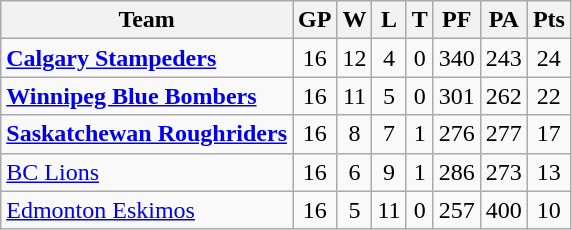<table class="wikitable">
<tr>
<th>Team</th>
<th>GP</th>
<th>W</th>
<th>L</th>
<th>T</th>
<th>PF</th>
<th>PA</th>
<th>Pts</th>
</tr>
<tr align="center">
<td align="left"><strong><a href='#'>Calgary Stampeders</a></strong></td>
<td>16</td>
<td>12</td>
<td>4</td>
<td>0</td>
<td>340</td>
<td>243</td>
<td>24</td>
</tr>
<tr align="center">
<td align="left"><strong><a href='#'>Winnipeg Blue Bombers</a></strong></td>
<td>16</td>
<td>11</td>
<td>5</td>
<td>0</td>
<td>301</td>
<td>262</td>
<td>22</td>
</tr>
<tr align="center">
<td align="left"><strong><a href='#'>Saskatchewan Roughriders</a></strong></td>
<td>16</td>
<td>8</td>
<td>7</td>
<td>1</td>
<td>276</td>
<td>277</td>
<td>17</td>
</tr>
<tr align="center">
<td align="left"><a href='#'>BC Lions</a></td>
<td>16</td>
<td>6</td>
<td>9</td>
<td>1</td>
<td>286</td>
<td>273</td>
<td>13</td>
</tr>
<tr align="center">
<td align="left"><a href='#'>Edmonton Eskimos</a></td>
<td>16</td>
<td>5</td>
<td>11</td>
<td>0</td>
<td>257</td>
<td>400</td>
<td>10</td>
</tr>
</table>
